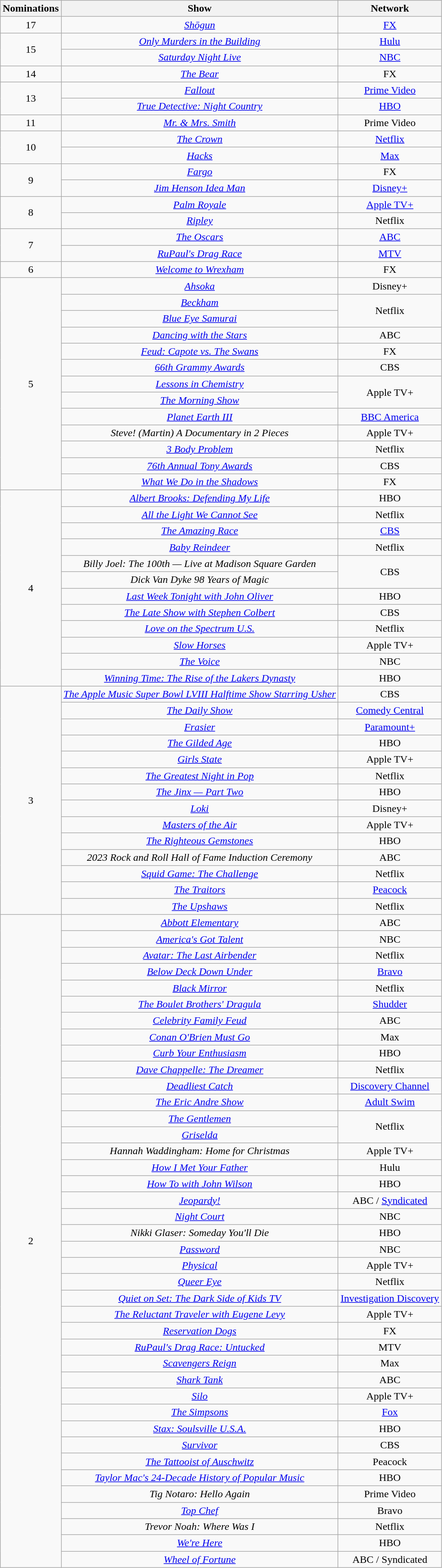<table class="wikitable sortable" style="text-align: center; max-width:70%">
<tr>
<th scope="col">Nominations</th>
<th scope="col">Show</th>
<th scope="col">Network</th>
</tr>
<tr>
<td>17</td>
<td><em><a href='#'>Shōgun</a></em></td>
<td><a href='#'>FX</a></td>
</tr>
<tr>
<td rowspan="2">15</td>
<td><em><a href='#'>Only Murders in the Building</a></em></td>
<td><a href='#'>Hulu</a></td>
</tr>
<tr>
<td><em><a href='#'>Saturday Night Live</a></em></td>
<td><a href='#'>NBC</a></td>
</tr>
<tr>
<td>14</td>
<td><em><a href='#'>The Bear</a></em></td>
<td>FX</td>
</tr>
<tr>
<td rowspan="2">13</td>
<td><em><a href='#'>Fallout</a></em></td>
<td><a href='#'>Prime Video</a></td>
</tr>
<tr>
<td><em><a href='#'>True Detective: Night Country</a></em></td>
<td><a href='#'>HBO</a></td>
</tr>
<tr>
<td>11</td>
<td><em><a href='#'>Mr. & Mrs. Smith</a></em></td>
<td>Prime Video</td>
</tr>
<tr>
<td rowspan="2">10</td>
<td><em><a href='#'>The Crown</a></em></td>
<td><a href='#'>Netflix</a></td>
</tr>
<tr>
<td><em><a href='#'>Hacks</a></em></td>
<td><a href='#'>Max</a></td>
</tr>
<tr>
<td rowspan="2">9</td>
<td><em><a href='#'>Fargo</a></em></td>
<td>FX</td>
</tr>
<tr>
<td><em><a href='#'>Jim Henson Idea Man</a></em></td>
<td><a href='#'>Disney+</a></td>
</tr>
<tr>
<td rowspan="2">8</td>
<td><em><a href='#'>Palm Royale</a></em></td>
<td><a href='#'>Apple TV+</a></td>
</tr>
<tr>
<td><em><a href='#'>Ripley</a></em></td>
<td>Netflix</td>
</tr>
<tr>
<td rowspan="2">7</td>
<td><em><a href='#'>The Oscars</a></em></td>
<td><a href='#'>ABC</a></td>
</tr>
<tr>
<td><em><a href='#'>RuPaul's Drag Race</a></em></td>
<td><a href='#'>MTV</a></td>
</tr>
<tr>
<td>6</td>
<td><em><a href='#'>Welcome to Wrexham</a></em></td>
<td>FX</td>
</tr>
<tr>
<td rowspan="13">5</td>
<td><em><a href='#'>Ahsoka</a></em></td>
<td>Disney+</td>
</tr>
<tr>
<td><em><a href='#'>Beckham</a></em></td>
<td rowspan="2">Netflix</td>
</tr>
<tr>
<td><em><a href='#'>Blue Eye Samurai</a></em></td>
</tr>
<tr>
<td><em><a href='#'>Dancing with the Stars</a></em></td>
<td>ABC</td>
</tr>
<tr>
<td><em><a href='#'>Feud: Capote vs. The Swans</a></em></td>
<td>FX</td>
</tr>
<tr>
<td><em><a href='#'>66th Grammy Awards</a></em></td>
<td>CBS</td>
</tr>
<tr>
<td><em><a href='#'>Lessons in Chemistry</a></em></td>
<td rowspan="2">Apple TV+</td>
</tr>
<tr>
<td><em><a href='#'>The Morning Show</a></em></td>
</tr>
<tr>
<td><em><a href='#'>Planet Earth III</a></em></td>
<td><a href='#'>BBC America</a></td>
</tr>
<tr>
<td><em>Steve! (Martin) A Documentary in 2 Pieces</em></td>
<td>Apple TV+</td>
</tr>
<tr>
<td><em><a href='#'>3 Body Problem</a></em></td>
<td>Netflix</td>
</tr>
<tr>
<td><em><a href='#'>76th Annual Tony Awards</a></em></td>
<td>CBS</td>
</tr>
<tr>
<td><em><a href='#'>What We Do in the Shadows</a></em></td>
<td>FX</td>
</tr>
<tr>
<td rowspan="12">4</td>
<td><em><a href='#'>Albert Brooks: Defending My Life</a></em></td>
<td>HBO</td>
</tr>
<tr>
<td><em><a href='#'>All the Light We Cannot See</a></em></td>
<td>Netflix</td>
</tr>
<tr>
<td><em><a href='#'>The Amazing Race</a></em></td>
<td><a href='#'>CBS</a></td>
</tr>
<tr>
<td><em><a href='#'>Baby Reindeer</a></em></td>
<td>Netflix</td>
</tr>
<tr>
<td><em>Billy Joel: The 100th — Live at Madison Square Garden</em></td>
<td rowspan="2">CBS</td>
</tr>
<tr>
<td><em>Dick Van Dyke 98 Years of Magic</em></td>
</tr>
<tr>
<td><em><a href='#'>Last Week Tonight with John Oliver</a></em></td>
<td>HBO</td>
</tr>
<tr>
<td><em><a href='#'>The Late Show with Stephen Colbert</a></em></td>
<td>CBS</td>
</tr>
<tr>
<td><em><a href='#'>Love on the Spectrum U.S.</a></em></td>
<td>Netflix</td>
</tr>
<tr>
<td><em><a href='#'>Slow Horses</a></em></td>
<td>Apple TV+</td>
</tr>
<tr>
<td><em><a href='#'>The Voice</a></em></td>
<td>NBC</td>
</tr>
<tr>
<td><em><a href='#'>Winning Time: The Rise of the Lakers Dynasty</a></em></td>
<td>HBO</td>
</tr>
<tr>
<td rowspan="14">3</td>
<td><em><a href='#'>The Apple Music Super Bowl LVIII Halftime Show Starring Usher</a></em></td>
<td>CBS</td>
</tr>
<tr>
<td><em><a href='#'>The Daily Show</a></em></td>
<td><a href='#'>Comedy Central</a></td>
</tr>
<tr>
<td><em><a href='#'>Frasier</a></em></td>
<td><a href='#'>Paramount+</a></td>
</tr>
<tr>
<td><em><a href='#'>The Gilded Age</a></em></td>
<td>HBO</td>
</tr>
<tr>
<td><em><a href='#'>Girls State</a></em></td>
<td>Apple TV+</td>
</tr>
<tr>
<td><em><a href='#'>The Greatest Night in Pop</a></em></td>
<td>Netflix</td>
</tr>
<tr>
<td><em><a href='#'>The Jinx — Part Two</a></em></td>
<td>HBO</td>
</tr>
<tr>
<td><em><a href='#'>Loki</a></em></td>
<td>Disney+</td>
</tr>
<tr>
<td><em><a href='#'>Masters of the Air</a></em></td>
<td>Apple TV+</td>
</tr>
<tr>
<td><em><a href='#'>The Righteous Gemstones</a></em></td>
<td>HBO</td>
</tr>
<tr>
<td><em>2023 Rock and Roll Hall of Fame Induction Ceremony</em></td>
<td>ABC</td>
</tr>
<tr>
<td><em><a href='#'>Squid Game: The Challenge</a></em></td>
<td>Netflix</td>
</tr>
<tr>
<td><em><a href='#'>The Traitors</a></em></td>
<td><a href='#'>Peacock</a></td>
</tr>
<tr>
<td><em><a href='#'>The Upshaws</a></em></td>
<td>Netflix</td>
</tr>
<tr>
<td rowspan="40">2</td>
<td><em><a href='#'>Abbott Elementary</a></em></td>
<td>ABC</td>
</tr>
<tr>
<td><em><a href='#'>America's Got Talent</a></em></td>
<td>NBC</td>
</tr>
<tr>
<td><em><a href='#'>Avatar: The Last Airbender</a></em></td>
<td>Netflix</td>
</tr>
<tr>
<td><em><a href='#'>Below Deck Down Under</a></em></td>
<td><a href='#'>Bravo</a></td>
</tr>
<tr>
<td><em><a href='#'>Black Mirror</a></em></td>
<td>Netflix</td>
</tr>
<tr>
<td><em><a href='#'>The Boulet Brothers' Dragula</a></em></td>
<td><a href='#'>Shudder</a></td>
</tr>
<tr>
<td><em><a href='#'>Celebrity Family Feud</a></em></td>
<td>ABC</td>
</tr>
<tr>
<td><em><a href='#'>Conan O'Brien Must Go</a></em></td>
<td>Max</td>
</tr>
<tr>
<td><em><a href='#'>Curb Your Enthusiasm</a></em></td>
<td>HBO</td>
</tr>
<tr>
<td><em><a href='#'>Dave Chappelle: The Dreamer</a></em></td>
<td>Netflix</td>
</tr>
<tr>
<td><em><a href='#'>Deadliest Catch</a></em></td>
<td><a href='#'>Discovery Channel</a></td>
</tr>
<tr>
<td><em><a href='#'>The Eric Andre Show</a></em></td>
<td><a href='#'>Adult Swim</a></td>
</tr>
<tr>
<td><em><a href='#'>The Gentlemen</a></em></td>
<td rowspan="2">Netflix</td>
</tr>
<tr>
<td><em><a href='#'>Griselda</a></em></td>
</tr>
<tr>
<td><em>Hannah Waddingham: Home for Christmas</em></td>
<td>Apple TV+</td>
</tr>
<tr>
<td><em><a href='#'>How I Met Your Father</a></em></td>
<td>Hulu</td>
</tr>
<tr>
<td><em><a href='#'>How To with John Wilson</a></em></td>
<td>HBO</td>
</tr>
<tr>
<td><em><a href='#'>Jeopardy!</a></em></td>
<td>ABC / <a href='#'>Syndicated</a></td>
</tr>
<tr>
<td><em><a href='#'>Night Court</a></em></td>
<td>NBC</td>
</tr>
<tr>
<td><em>Nikki Glaser: Someday You'll Die</em></td>
<td>HBO</td>
</tr>
<tr>
<td><em><a href='#'>Password</a></em></td>
<td>NBC</td>
</tr>
<tr>
<td><em><a href='#'>Physical</a></em></td>
<td>Apple TV+</td>
</tr>
<tr>
<td><em><a href='#'>Queer Eye</a></em></td>
<td>Netflix</td>
</tr>
<tr>
<td><em><a href='#'>Quiet on Set: The Dark Side of Kids TV</a></em></td>
<td><a href='#'>Investigation Discovery</a></td>
</tr>
<tr>
<td><em><a href='#'>The Reluctant Traveler with Eugene Levy</a></em></td>
<td>Apple TV+</td>
</tr>
<tr>
<td><em><a href='#'>Reservation Dogs</a></em></td>
<td>FX</td>
</tr>
<tr>
<td><em><a href='#'>RuPaul's Drag Race: Untucked</a></em></td>
<td>MTV</td>
</tr>
<tr>
<td><em><a href='#'>Scavengers Reign</a></em></td>
<td>Max</td>
</tr>
<tr>
<td><em><a href='#'>Shark Tank</a></em></td>
<td>ABC</td>
</tr>
<tr>
<td><em><a href='#'>Silo</a></em></td>
<td>Apple TV+</td>
</tr>
<tr>
<td><em><a href='#'>The Simpsons</a></em></td>
<td><a href='#'>Fox</a></td>
</tr>
<tr>
<td><em><a href='#'>Stax: Soulsville U.S.A.</a></em></td>
<td>HBO</td>
</tr>
<tr>
<td><em><a href='#'>Survivor</a></em></td>
<td>CBS</td>
</tr>
<tr>
<td><em><a href='#'>The Tattooist of Auschwitz</a></em></td>
<td>Peacock</td>
</tr>
<tr>
<td><em><a href='#'>Taylor Mac's 24-Decade History of Popular Music</a></em></td>
<td>HBO</td>
</tr>
<tr>
<td><em>Tig Notaro: Hello Again</em></td>
<td>Prime Video</td>
</tr>
<tr>
<td><em><a href='#'>Top Chef</a></em></td>
<td>Bravo</td>
</tr>
<tr>
<td><em>Trevor Noah: Where Was I</em></td>
<td>Netflix</td>
</tr>
<tr>
<td><em><a href='#'>We're Here</a></em></td>
<td>HBO</td>
</tr>
<tr>
<td><em><a href='#'>Wheel of Fortune</a></em></td>
<td>ABC / Syndicated</td>
</tr>
</table>
